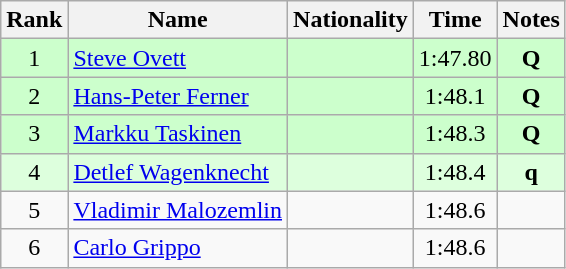<table class="wikitable sortable" style="text-align:center">
<tr>
<th>Rank</th>
<th>Name</th>
<th>Nationality</th>
<th>Time</th>
<th>Notes</th>
</tr>
<tr bgcolor=ccffcc>
<td>1</td>
<td align=left><a href='#'>Steve Ovett</a></td>
<td align=left></td>
<td>1:47.80</td>
<td><strong>Q</strong></td>
</tr>
<tr bgcolor=ccffcc>
<td>2</td>
<td align=left><a href='#'>Hans-Peter Ferner</a></td>
<td align=left></td>
<td>1:48.1</td>
<td><strong>Q</strong></td>
</tr>
<tr bgcolor=ccffcc>
<td>3</td>
<td align=left><a href='#'>Markku Taskinen</a></td>
<td align=left></td>
<td>1:48.3</td>
<td><strong>Q</strong></td>
</tr>
<tr bgcolor=ddffdd>
<td>4</td>
<td align=left><a href='#'>Detlef Wagenknecht</a></td>
<td align=left></td>
<td>1:48.4</td>
<td><strong>q</strong></td>
</tr>
<tr>
<td>5</td>
<td align=left><a href='#'>Vladimir Malozemlin</a></td>
<td align=left></td>
<td>1:48.6</td>
<td></td>
</tr>
<tr>
<td>6</td>
<td align=left><a href='#'>Carlo Grippo</a></td>
<td align="left"></td>
<td>1:48.6</td>
<td></td>
</tr>
</table>
